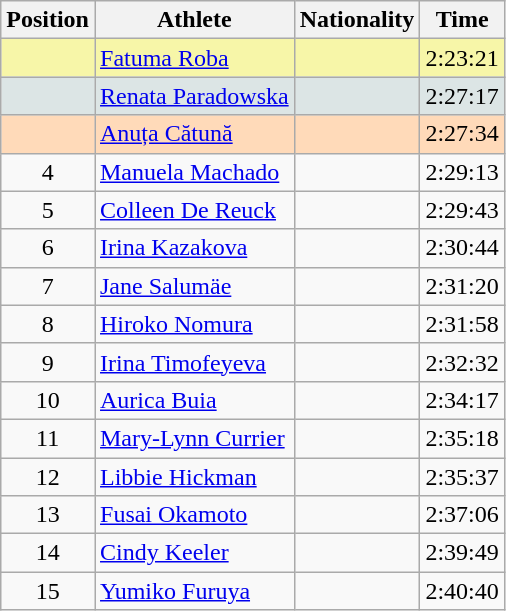<table class="wikitable sortable">
<tr>
<th>Position</th>
<th>Athlete</th>
<th>Nationality</th>
<th>Time</th>
</tr>
<tr bgcolor="#F7F6A8">
<td align=center></td>
<td><a href='#'>Fatuma Roba</a></td>
<td></td>
<td>2:23:21</td>
</tr>
<tr bgcolor="#DCE5E5">
<td align=center></td>
<td><a href='#'>Renata Paradowska</a></td>
<td></td>
<td>2:27:17</td>
</tr>
<tr bgcolor="#FFDAB9">
<td align=center></td>
<td><a href='#'>Anuța Cătună</a></td>
<td></td>
<td>2:27:34</td>
</tr>
<tr>
<td align=center>4</td>
<td><a href='#'>Manuela Machado</a></td>
<td></td>
<td>2:29:13</td>
</tr>
<tr>
<td align=center>5</td>
<td><a href='#'>Colleen De Reuck</a></td>
<td></td>
<td>2:29:43</td>
</tr>
<tr>
<td align=center>6</td>
<td><a href='#'>Irina Kazakova</a></td>
<td></td>
<td>2:30:44</td>
</tr>
<tr>
<td align=center>7</td>
<td><a href='#'>Jane Salumäe</a></td>
<td></td>
<td>2:31:20</td>
</tr>
<tr>
<td align=center>8</td>
<td><a href='#'>Hiroko Nomura</a></td>
<td></td>
<td>2:31:58</td>
</tr>
<tr>
<td align=center>9</td>
<td><a href='#'>Irina Timofeyeva</a></td>
<td></td>
<td>2:32:32</td>
</tr>
<tr>
<td align=center>10</td>
<td><a href='#'>Aurica Buia</a></td>
<td></td>
<td>2:34:17</td>
</tr>
<tr>
<td align=center>11</td>
<td><a href='#'>Mary-Lynn Currier</a></td>
<td></td>
<td>2:35:18</td>
</tr>
<tr>
<td align=center>12</td>
<td><a href='#'>Libbie Hickman</a></td>
<td></td>
<td>2:35:37</td>
</tr>
<tr>
<td align=center>13</td>
<td><a href='#'>Fusai Okamoto</a></td>
<td></td>
<td>2:37:06</td>
</tr>
<tr>
<td align=center>14</td>
<td><a href='#'>Cindy Keeler</a></td>
<td></td>
<td>2:39:49</td>
</tr>
<tr>
<td align=center>15</td>
<td><a href='#'>Yumiko Furuya</a></td>
<td></td>
<td>2:40:40</td>
</tr>
</table>
